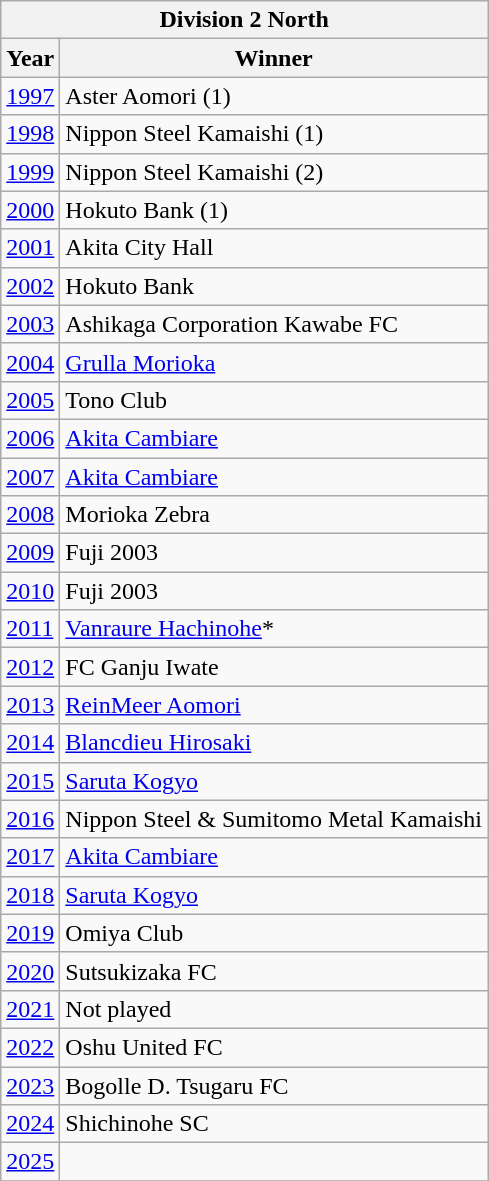<table class="wikitable">
<tr>
<th colspan="2">Division 2 North</th>
</tr>
<tr>
<th>Year</th>
<th>Winner</th>
</tr>
<tr>
<td><a href='#'>1997</a></td>
<td>Aster Aomori (1)</td>
</tr>
<tr>
<td><a href='#'>1998</a></td>
<td>Nippon Steel Kamaishi (1)</td>
</tr>
<tr>
<td><a href='#'>1999</a></td>
<td>Nippon Steel Kamaishi (2)</td>
</tr>
<tr>
<td><a href='#'>2000</a></td>
<td>Hokuto Bank (1)</td>
</tr>
<tr>
<td><a href='#'>2001</a></td>
<td>Akita City Hall</td>
</tr>
<tr>
<td><a href='#'>2002</a></td>
<td>Hokuto Bank</td>
</tr>
<tr>
<td><a href='#'>2003</a></td>
<td>Ashikaga Corporation Kawabe FC</td>
</tr>
<tr>
<td><a href='#'>2004</a></td>
<td><a href='#'>Grulla Morioka</a></td>
</tr>
<tr>
<td><a href='#'>2005</a></td>
<td>Tono Club</td>
</tr>
<tr>
<td><a href='#'>2006</a></td>
<td><a href='#'>Akita Cambiare</a></td>
</tr>
<tr>
<td><a href='#'>2007</a></td>
<td><a href='#'>Akita Cambiare</a></td>
</tr>
<tr>
<td><a href='#'>2008</a></td>
<td>Morioka Zebra</td>
</tr>
<tr>
<td><a href='#'>2009</a></td>
<td>Fuji 2003</td>
</tr>
<tr>
<td><a href='#'>2010</a></td>
<td>Fuji 2003</td>
</tr>
<tr>
<td><a href='#'>2011</a></td>
<td><a href='#'>Vanraure Hachinohe</a>*</td>
</tr>
<tr>
<td><a href='#'>2012</a></td>
<td>FC Ganju Iwate</td>
</tr>
<tr>
<td><a href='#'>2013</a></td>
<td><a href='#'>ReinMeer Aomori</a></td>
</tr>
<tr>
<td><a href='#'>2014</a></td>
<td><a href='#'>Blancdieu Hirosaki</a></td>
</tr>
<tr>
<td><a href='#'>2015</a></td>
<td><a href='#'>Saruta Kogyo</a></td>
</tr>
<tr>
<td><a href='#'>2016</a></td>
<td>Nippon Steel & Sumitomo Metal Kamaishi</td>
</tr>
<tr>
<td><a href='#'>2017</a></td>
<td><a href='#'>Akita Cambiare</a></td>
</tr>
<tr>
<td><a href='#'>2018</a></td>
<td><a href='#'>Saruta Kogyo</a></td>
</tr>
<tr>
<td><a href='#'>2019</a></td>
<td>Omiya Club</td>
</tr>
<tr>
<td><a href='#'>2020</a></td>
<td>Sutsukizaka FC</td>
</tr>
<tr>
<td><a href='#'>2021</a></td>
<td>Not played</td>
</tr>
<tr>
<td><a href='#'>2022</a></td>
<td>Oshu United FC</td>
</tr>
<tr>
<td><a href='#'>2023</a></td>
<td>Bogolle D. Tsugaru FC</td>
</tr>
<tr>
<td><a href='#'>2024</a></td>
<td>Shichinohe SC</td>
</tr>
<tr>
<td><a href='#'>2025</a></td>
<td></td>
</tr>
<tr>
</tr>
</table>
